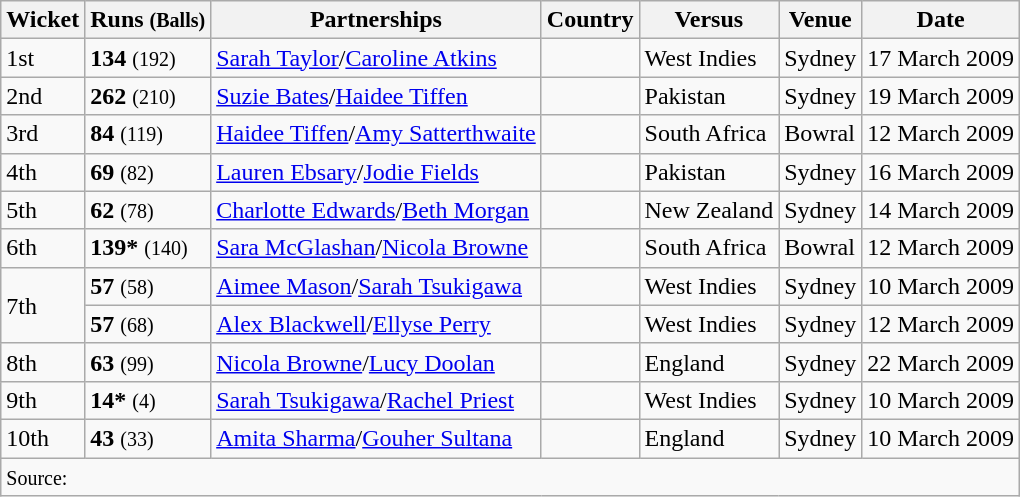<table class="wikitable">
<tr>
<th>Wicket</th>
<th>Runs <small>(Balls)</small></th>
<th>Partnerships</th>
<th>Country</th>
<th>Versus</th>
<th>Venue</th>
<th>Date</th>
</tr>
<tr>
<td>1st</td>
<td><strong>134</strong> <small>(192)</small></td>
<td><a href='#'>Sarah Taylor</a>/<a href='#'>Caroline Atkins</a></td>
<td></td>
<td>West Indies</td>
<td>Sydney</td>
<td>17 March 2009</td>
</tr>
<tr>
<td>2nd</td>
<td><strong>262</strong> <small>(210)</small></td>
<td><a href='#'>Suzie Bates</a>/<a href='#'>Haidee Tiffen</a></td>
<td></td>
<td>Pakistan</td>
<td>Sydney</td>
<td>19 March 2009</td>
</tr>
<tr>
<td>3rd</td>
<td><strong>84</strong> <small>(119)</small></td>
<td><a href='#'>Haidee Tiffen</a>/<a href='#'>Amy Satterthwaite</a></td>
<td></td>
<td>South Africa</td>
<td>Bowral</td>
<td>12 March 2009</td>
</tr>
<tr>
<td>4th</td>
<td><strong>69</strong> <small>(82)</small></td>
<td><a href='#'>Lauren Ebsary</a>/<a href='#'>Jodie Fields</a></td>
<td></td>
<td>Pakistan</td>
<td>Sydney</td>
<td>16 March 2009</td>
</tr>
<tr>
<td>5th</td>
<td><strong>62</strong> <small>(78)</small></td>
<td><a href='#'>Charlotte Edwards</a>/<a href='#'>Beth Morgan</a></td>
<td></td>
<td>New Zealand</td>
<td>Sydney</td>
<td>14 March 2009</td>
</tr>
<tr>
<td>6th</td>
<td><strong>139*</strong> <small>(140)</small></td>
<td><a href='#'>Sara McGlashan</a>/<a href='#'>Nicola Browne</a></td>
<td></td>
<td>South Africa</td>
<td>Bowral</td>
<td>12 March 2009</td>
</tr>
<tr>
<td rowspan=2>7th</td>
<td><strong>57</strong> <small>(58)</small></td>
<td><a href='#'>Aimee Mason</a>/<a href='#'>Sarah Tsukigawa</a></td>
<td></td>
<td>West Indies</td>
<td>Sydney</td>
<td>10 March 2009</td>
</tr>
<tr>
<td><strong>57</strong> <small>(68)</small></td>
<td><a href='#'>Alex Blackwell</a>/<a href='#'>Ellyse Perry</a></td>
<td></td>
<td>West Indies</td>
<td>Sydney</td>
<td>12 March 2009</td>
</tr>
<tr>
<td>8th</td>
<td><strong>63</strong> <small>(99)</small></td>
<td><a href='#'>Nicola Browne</a>/<a href='#'>Lucy Doolan</a></td>
<td></td>
<td>England</td>
<td>Sydney</td>
<td>22 March 2009</td>
</tr>
<tr>
<td>9th</td>
<td><strong>14*</strong> <small>(4)</small></td>
<td><a href='#'>Sarah Tsukigawa</a>/<a href='#'>Rachel Priest</a></td>
<td></td>
<td>West Indies</td>
<td>Sydney</td>
<td>10 March 2009</td>
</tr>
<tr>
<td>10th</td>
<td><strong>43</strong> <small>(33)</small></td>
<td><a href='#'>Amita Sharma</a>/<a href='#'>Gouher Sultana</a></td>
<td></td>
<td>England</td>
<td>Sydney</td>
<td>10 March 2009</td>
</tr>
<tr>
<td colspan=7><small>Source: </small></td>
</tr>
</table>
